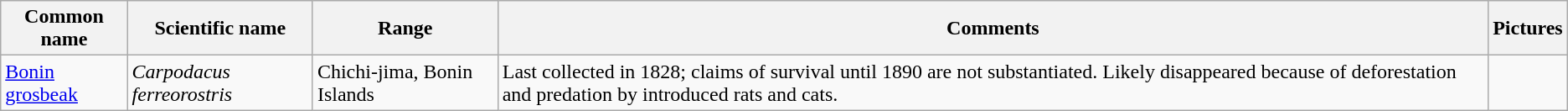<table class="wikitable sortable">
<tr>
<th>Common name</th>
<th>Scientific name</th>
<th>Range</th>
<th class="unsortable">Comments</th>
<th class="unsortable">Pictures</th>
</tr>
<tr>
<td><a href='#'>Bonin grosbeak</a></td>
<td><em>Carpodacus ferreorostris</em></td>
<td>Chichi-jima, Bonin Islands</td>
<td>Last collected in 1828; claims of survival until 1890 are not substantiated. Likely disappeared because of deforestation and predation by introduced rats and cats.</td>
<td></td>
</tr>
</table>
